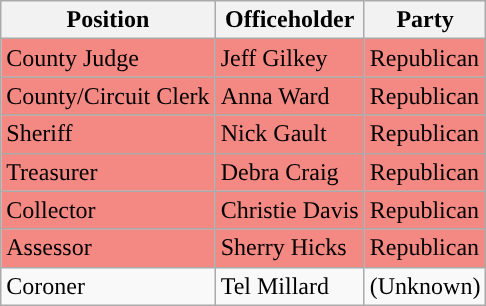<table class="wikitable">
<tr>
<th>Position</th>
<th>Officeholder</th>
<th>Party</th>
</tr>
<tr style="background-color:#F48882;">
<td>County Judge</td>
<td>Jeff Gilkey</td>
<td>Republican</td>
</tr>
<tr style="background-color:#F48882;">
<td>County/Circuit Clerk</td>
<td>Anna Ward</td>
<td>Republican</td>
</tr>
<tr style="background-color:#F48882;">
<td>Sheriff</td>
<td>Nick Gault</td>
<td>Republican</td>
</tr>
<tr style="background-color:#F48882;">
<td>Treasurer</td>
<td>Debra Craig</td>
<td>Republican</td>
</tr>
<tr style="background-color:#F48882;">
<td>Collector</td>
<td>Christie Davis</td>
<td>Republican</td>
</tr>
<tr style="background-color:#F48882;">
<td>Assessor</td>
<td>Sherry Hicks</td>
<td>Republican</td>
</tr>
<tr>
<td>Coroner</td>
<td>Tel Millard</td>
<td>(Unknown)</td>
</tr>
</table>
